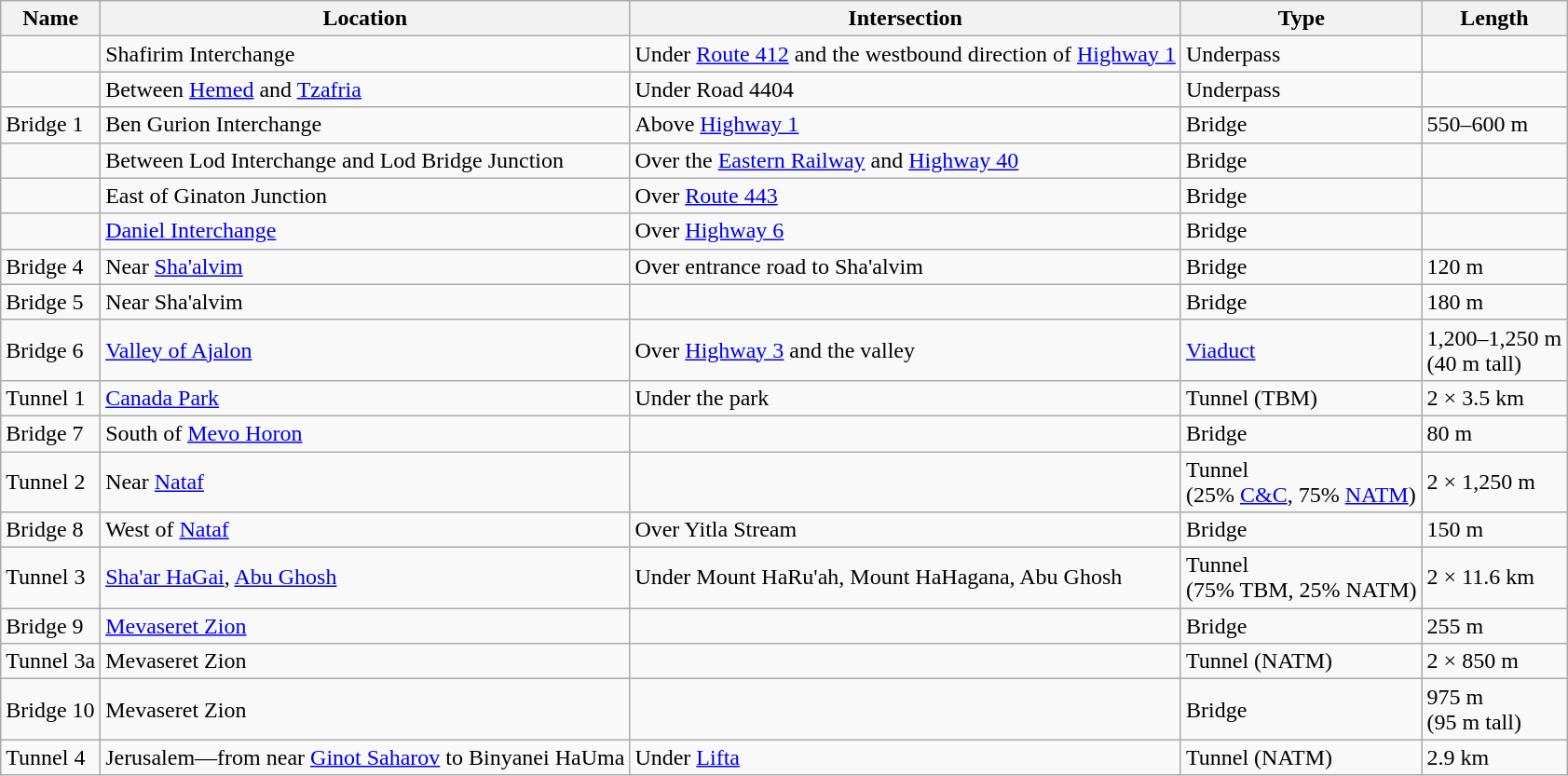<table class="wikitable">
<tr>
<th>Name</th>
<th>Location</th>
<th>Intersection</th>
<th>Type</th>
<th>Length</th>
</tr>
<tr>
<td></td>
<td>Shafirim Interchange</td>
<td>Under <a href='#'>Route 412</a> and the westbound direction of <a href='#'>Highway 1</a></td>
<td>Underpass</td>
<td></td>
</tr>
<tr>
<td></td>
<td>Between <a href='#'>Hemed</a> and <a href='#'>Tzafria</a></td>
<td>Under Road 4404</td>
<td>Underpass</td>
<td></td>
</tr>
<tr>
<td>Bridge 1</td>
<td>Ben Gurion Interchange</td>
<td>Above <a href='#'>Highway 1</a></td>
<td>Bridge</td>
<td>550–600 m</td>
</tr>
<tr>
<td></td>
<td>Between Lod Interchange and Lod Bridge Junction</td>
<td>Over the <a href='#'>Eastern Railway</a> and <a href='#'>Highway 40</a></td>
<td>Bridge</td>
<td></td>
</tr>
<tr>
<td></td>
<td>East of Ginaton Junction</td>
<td>Over <a href='#'>Route 443</a></td>
<td>Bridge</td>
<td></td>
</tr>
<tr>
<td></td>
<td><a href='#'>Daniel Interchange</a></td>
<td>Over <a href='#'>Highway 6</a></td>
<td>Bridge</td>
<td></td>
</tr>
<tr>
<td>Bridge 4</td>
<td>Near <a href='#'>Sha'alvim</a></td>
<td>Over entrance road to Sha'alvim</td>
<td>Bridge</td>
<td>120 m</td>
</tr>
<tr>
<td>Bridge 5</td>
<td>Near Sha'alvim</td>
<td></td>
<td>Bridge</td>
<td>180 m</td>
</tr>
<tr>
<td>Bridge 6</td>
<td><a href='#'>Valley of Ajalon</a></td>
<td>Over <a href='#'>Highway 3</a> and the valley</td>
<td><a href='#'>Viaduct</a></td>
<td>1,200–1,250 m<br>(40 m tall)</td>
</tr>
<tr>
<td>Tunnel 1</td>
<td><a href='#'>Canada Park</a></td>
<td>Under the park</td>
<td>Tunnel (TBM)</td>
<td>2 × 3.5 km</td>
</tr>
<tr>
<td>Bridge 7</td>
<td>South of <a href='#'>Mevo Horon</a></td>
<td></td>
<td>Bridge</td>
<td>80 m</td>
</tr>
<tr>
<td>Tunnel 2</td>
<td>Near <a href='#'>Nataf</a></td>
<td></td>
<td>Tunnel<br>(25% <a href='#'>C&C</a>, 75% <a href='#'>NATM</a>)</td>
<td>2 × 1,250 m</td>
</tr>
<tr>
<td>Bridge 8</td>
<td>West of <a href='#'>Nataf</a></td>
<td>Over Yitla Stream</td>
<td>Bridge</td>
<td>150 m</td>
</tr>
<tr>
<td>Tunnel 3</td>
<td><a href='#'>Sha'ar HaGai</a>, <a href='#'>Abu Ghosh</a></td>
<td>Under Mount HaRu'ah, Mount HaHagana, Abu Ghosh</td>
<td>Tunnel<br>(75% TBM, 25% NATM)</td>
<td>2 × 11.6 km</td>
</tr>
<tr>
<td>Bridge 9</td>
<td><a href='#'>Mevaseret Zion</a></td>
<td></td>
<td>Bridge</td>
<td>255 m</td>
</tr>
<tr>
<td>Tunnel 3a</td>
<td>Mevaseret Zion</td>
<td></td>
<td>Tunnel (NATM)</td>
<td>2 × 850 m</td>
</tr>
<tr>
<td>Bridge 10</td>
<td>Mevaseret Zion</td>
<td></td>
<td>Bridge</td>
<td>975 m<br>(95 m tall)</td>
</tr>
<tr>
<td>Tunnel 4</td>
<td>Jerusalem—from near <a href='#'>Ginot Saharov</a> to Binyanei HaUma</td>
<td>Under <a href='#'>Lifta</a></td>
<td>Tunnel (NATM)</td>
<td>2.9 km</td>
</tr>
</table>
